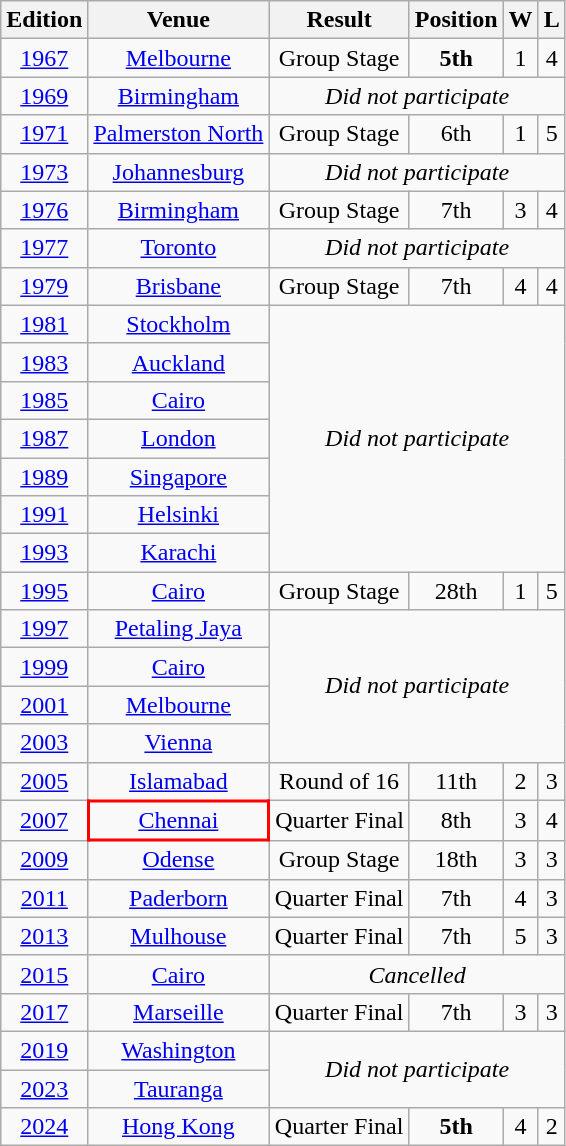<table class="wikitable" style="text-align: center;">
<tr>
<th>Edition</th>
<th>Venue</th>
<th>Result</th>
<th>Position</th>
<th>W</th>
<th>L</th>
</tr>
<tr>
<td><a href='#'>1967</a></td>
<td> <a href='#'>Melbourne</a></td>
<td>Group Stage</td>
<td><strong>5th</strong></td>
<td>1</td>
<td>4</td>
</tr>
<tr>
<td><a href='#'>1969</a></td>
<td> <a href='#'>Birmingham</a></td>
<td colspan=4><em>Did not participate</em></td>
</tr>
<tr>
<td><a href='#'>1971</a></td>
<td> <a href='#'>Palmerston North</a></td>
<td>Group Stage</td>
<td>6th</td>
<td>1</td>
<td>5</td>
</tr>
<tr>
<td><a href='#'>1973</a></td>
<td> <a href='#'>Johannesburg</a></td>
<td colspan=4><em>Did not participate</em></td>
</tr>
<tr>
<td><a href='#'>1976</a></td>
<td> <a href='#'>Birmingham</a></td>
<td>Group Stage</td>
<td>7th</td>
<td>3</td>
<td>4</td>
</tr>
<tr>
<td><a href='#'>1977</a></td>
<td> <a href='#'>Toronto</a></td>
<td colspan=4><em>Did not participate</em></td>
</tr>
<tr>
<td><a href='#'>1979</a></td>
<td> <a href='#'>Brisbane</a></td>
<td>Group Stage</td>
<td>7th</td>
<td>4</td>
<td>4</td>
</tr>
<tr>
<td><a href='#'>1981</a></td>
<td> <a href='#'>Stockholm</a></td>
<td rowspan=7 colspan=4><em>Did not participate</em></td>
</tr>
<tr>
<td><a href='#'>1983</a></td>
<td> <a href='#'>Auckland</a></td>
</tr>
<tr>
<td><a href='#'>1985</a></td>
<td> <a href='#'>Cairo</a></td>
</tr>
<tr>
<td><a href='#'>1987</a></td>
<td> <a href='#'>London</a></td>
</tr>
<tr>
<td><a href='#'>1989</a></td>
<td> <a href='#'>Singapore</a></td>
</tr>
<tr>
<td><a href='#'>1991</a></td>
<td> <a href='#'>Helsinki</a></td>
</tr>
<tr>
<td><a href='#'>1993</a></td>
<td> <a href='#'>Karachi</a></td>
</tr>
<tr>
<td><a href='#'>1995</a></td>
<td> <a href='#'>Cairo</a></td>
<td>Group Stage</td>
<td>28th</td>
<td>1</td>
<td>5</td>
</tr>
<tr>
<td><a href='#'>1997</a></td>
<td> <a href='#'>Petaling Jaya</a></td>
<td rowspan=4 colspan=4><em>Did not participate</em></td>
</tr>
<tr>
<td><a href='#'>1999</a></td>
<td> <a href='#'>Cairo</a></td>
</tr>
<tr>
<td><a href='#'>2001</a></td>
<td> <a href='#'>Melbourne</a></td>
</tr>
<tr>
<td><a href='#'>2003</a></td>
<td> <a href='#'>Vienna</a></td>
</tr>
<tr>
<td><a href='#'>2005</a></td>
<td> <a href='#'>Islamabad</a></td>
<td>Round of 16</td>
<td>11th</td>
<td>2</td>
<td>3</td>
</tr>
<tr>
<td><a href='#'>2007</a></td>
<td style="border: 2.5px solid red"> <a href='#'>Chennai</a></td>
<td>Quarter Final</td>
<td>8th</td>
<td>3</td>
<td>4</td>
</tr>
<tr>
<td><a href='#'>2009</a></td>
<td> <a href='#'>Odense</a></td>
<td>Group Stage</td>
<td>18th</td>
<td>3</td>
<td>3</td>
</tr>
<tr>
<td><a href='#'>2011</a></td>
<td> <a href='#'>Paderborn</a></td>
<td>Quarter Final</td>
<td>7th</td>
<td>4</td>
<td>3</td>
</tr>
<tr>
<td><a href='#'>2013</a></td>
<td> <a href='#'>Mulhouse</a></td>
<td>Quarter Final</td>
<td>7th</td>
<td>5</td>
<td>3</td>
</tr>
<tr>
<td><a href='#'>2015</a></td>
<td> <a href='#'>Cairo</a></td>
<td colspan=4><em>Cancelled</em></td>
</tr>
<tr>
<td><a href='#'>2017</a></td>
<td> <a href='#'>Marseille</a></td>
<td>Quarter Final</td>
<td>7th</td>
<td>3</td>
<td>3</td>
</tr>
<tr>
<td><a href='#'>2019</a></td>
<td> <a href='#'>Washington</a></td>
<td rowspan=2 colspan=4><em>Did not participate</em></td>
</tr>
<tr>
<td><a href='#'>2023</a></td>
<td> <a href='#'>Tauranga</a></td>
</tr>
<tr>
<td><a href='#'>2024</a></td>
<td> <a href='#'>Hong Kong</a></td>
<td>Quarter Final</td>
<td><strong>5th</strong></td>
<td>4</td>
<td>2</td>
</tr>
</table>
